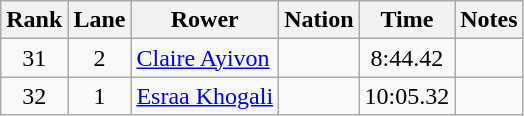<table class="wikitable sortable" style="text-align:center">
<tr>
<th>Rank</th>
<th>Lane</th>
<th>Rower</th>
<th>Nation</th>
<th>Time</th>
<th>Notes</th>
</tr>
<tr>
<td>31</td>
<td>2</td>
<td align=left><a href='#'>Claire Ayivon</a></td>
<td align=left></td>
<td>8:44.42</td>
<td></td>
</tr>
<tr>
<td>32</td>
<td>1</td>
<td align=left><a href='#'>Esraa Khogali</a></td>
<td align=left></td>
<td>10:05.32</td>
<td></td>
</tr>
</table>
